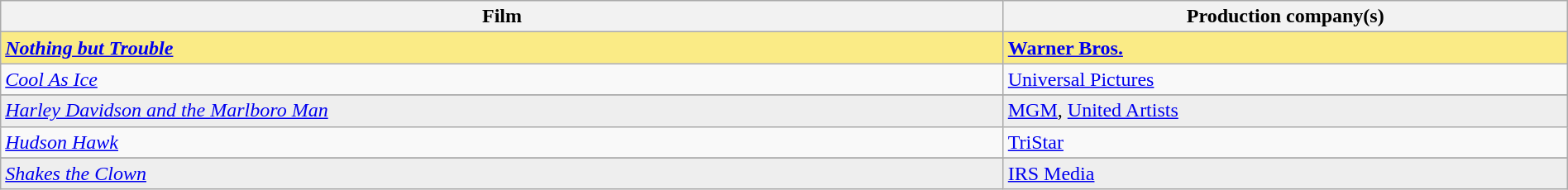<table class="wikitable" style="width:100%;">
<tr>
<th style="width:16%;">Film</th>
<th style="width:9%;">Production company(s)</th>
</tr>
<tr style="background:#FAEB86">
<td><strong><em><a href='#'>Nothing but Trouble</a></em></strong></td>
<td><strong><a href='#'>Warner Bros.</a></strong></td>
</tr>
<tr>
<td><em><a href='#'>Cool As Ice</a></em></td>
<td><a href='#'>Universal Pictures</a></td>
</tr>
<tr>
</tr>
<tr style="background:#eee;">
<td><em><a href='#'>Harley Davidson and the Marlboro Man</a></em></td>
<td><a href='#'>MGM</a>, <a href='#'>United Artists</a></td>
</tr>
<tr>
<td><em><a href='#'>Hudson Hawk</a></em></td>
<td><a href='#'>TriStar</a></td>
</tr>
<tr>
</tr>
<tr style="background:#eee;">
<td><em><a href='#'>Shakes the Clown</a></em></td>
<td><a href='#'>IRS Media</a></td>
</tr>
</table>
